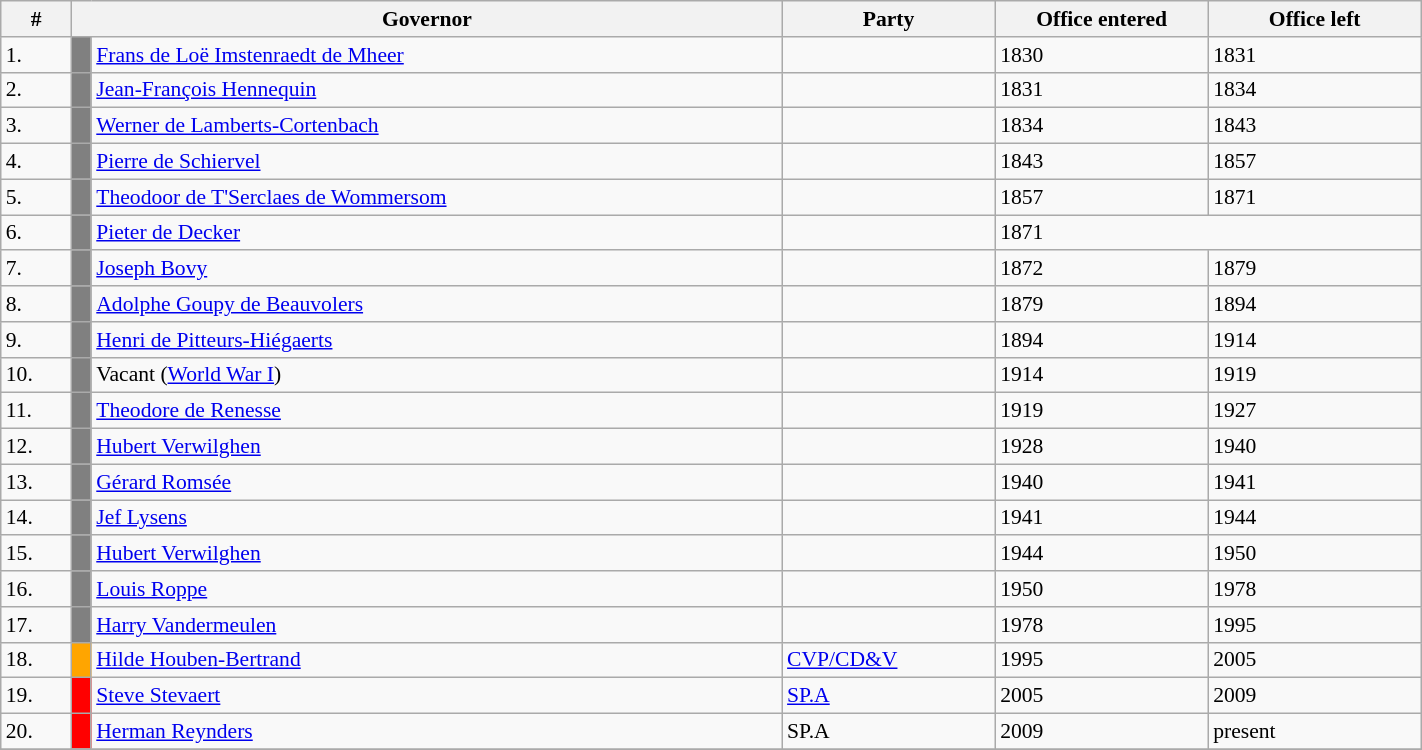<table class="wikitable" style="text-align:left; font-size:90%; width:75%">
<tr>
<th>#</th>
<th colspan=2 width=50%>Governor</th>
<th width=15%>Party</th>
<th width=15%>Office entered</th>
<th width=15%>Office left</th>
</tr>
<tr>
<td>1.</td>
<td bgcolor="grey"></td>
<td><a href='#'>Frans de Loë Imstenraedt de Mheer</a></td>
<td></td>
<td>1830</td>
<td>1831</td>
</tr>
<tr>
<td>2.</td>
<td bgcolor="grey"></td>
<td><a href='#'>Jean-François Hennequin</a></td>
<td></td>
<td>1831</td>
<td>1834</td>
</tr>
<tr>
<td>3.</td>
<td bgcolor="grey"></td>
<td><a href='#'>Werner de Lamberts-Cortenbach</a></td>
<td></td>
<td>1834</td>
<td>1843</td>
</tr>
<tr>
<td>4.</td>
<td bgcolor="grey"></td>
<td><a href='#'>Pierre de Schiervel</a></td>
<td></td>
<td>1843</td>
<td>1857</td>
</tr>
<tr>
<td>5.</td>
<td bgcolor="grey"></td>
<td><a href='#'>Theodoor de T'Serclaes de Wommersom</a></td>
<td></td>
<td>1857</td>
<td>1871</td>
</tr>
<tr>
<td>6.</td>
<td bgcolor="grey"></td>
<td><a href='#'>Pieter de Decker</a></td>
<td></td>
<td colspan=2>1871</td>
</tr>
<tr>
<td>7.</td>
<td bgcolor="grey"></td>
<td><a href='#'>Joseph Bovy</a></td>
<td></td>
<td>1872</td>
<td>1879</td>
</tr>
<tr>
<td>8.</td>
<td bgcolor="grey"></td>
<td><a href='#'>Adolphe Goupy de Beauvolers</a></td>
<td></td>
<td>1879</td>
<td>1894</td>
</tr>
<tr>
<td>9.</td>
<td bgcolor="grey"></td>
<td><a href='#'>Henri de Pitteurs-Hiégaerts</a></td>
<td></td>
<td>1894</td>
<td>1914</td>
</tr>
<tr>
<td>10.</td>
<td bgcolor="grey"></td>
<td>Vacant (<a href='#'>World War I</a>)</td>
<td></td>
<td>1914</td>
<td>1919</td>
</tr>
<tr>
<td>11.</td>
<td bgcolor="grey"></td>
<td><a href='#'>Theodore de Renesse</a></td>
<td></td>
<td>1919</td>
<td>1927</td>
</tr>
<tr>
<td>12.</td>
<td bgcolor="grey"></td>
<td><a href='#'>Hubert Verwilghen</a></td>
<td></td>
<td>1928</td>
<td>1940</td>
</tr>
<tr>
<td>13.</td>
<td bgcolor="grey"></td>
<td><a href='#'>Gérard Romsée</a></td>
<td></td>
<td>1940</td>
<td>1941</td>
</tr>
<tr>
<td>14.</td>
<td bgcolor="grey"></td>
<td><a href='#'>Jef Lysens</a></td>
<td></td>
<td>1941</td>
<td>1944</td>
</tr>
<tr>
<td>15.</td>
<td bgcolor="grey"></td>
<td><a href='#'>Hubert Verwilghen</a></td>
<td></td>
<td>1944</td>
<td>1950</td>
</tr>
<tr>
<td>16.</td>
<td bgcolor="grey"></td>
<td><a href='#'>Louis Roppe</a></td>
<td></td>
<td>1950</td>
<td>1978</td>
</tr>
<tr>
<td>17.</td>
<td bgcolor="grey"></td>
<td><a href='#'>Harry Vandermeulen</a></td>
<td></td>
<td>1978</td>
<td>1995</td>
</tr>
<tr>
<td>18.</td>
<td bgcolor="orange"></td>
<td><a href='#'>Hilde Houben-Bertrand</a></td>
<td><a href='#'>CVP/CD&V</a></td>
<td>1995</td>
<td>2005</td>
</tr>
<tr>
<td>19.</td>
<td bgcolor="red"></td>
<td><a href='#'>Steve Stevaert</a></td>
<td><a href='#'>SP.A</a></td>
<td>2005</td>
<td>2009</td>
</tr>
<tr>
<td>20.</td>
<td bgcolor="red"></td>
<td><a href='#'>Herman Reynders</a></td>
<td>SP.A</td>
<td>2009</td>
<td>present</td>
</tr>
<tr>
</tr>
</table>
